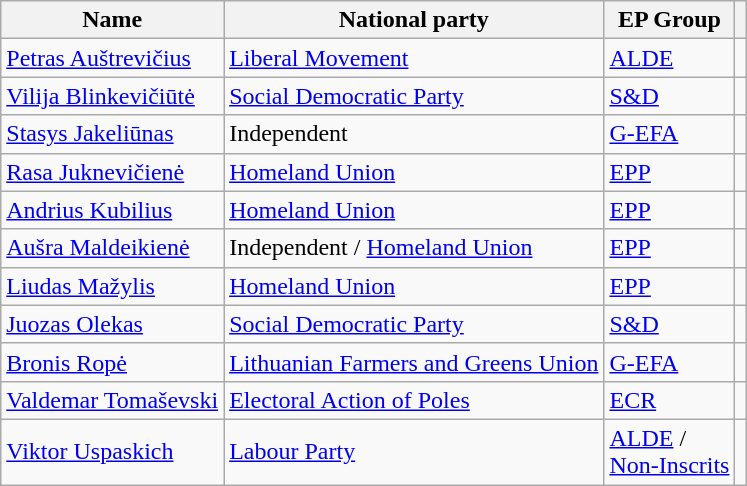<table class="sortable wikitable">
<tr>
<th>Name</th>
<th>National party</th>
<th>EP Group</th>
<th></th>
</tr>
<tr>
<td><a href='#'>Petras Auštrevičius</a></td>
<td> <a href='#'>Liberal Movement</a></td>
<td> <a href='#'>ALDE</a></td>
<td></td>
</tr>
<tr>
<td><a href='#'>Vilija Blinkevičiūtė</a></td>
<td> <a href='#'>Social Democratic Party</a></td>
<td> <a href='#'>S&D</a></td>
<td></td>
</tr>
<tr>
<td><a href='#'>Stasys Jakeliūnas</a></td>
<td> Independent</td>
<td> <a href='#'>G-EFA</a></td>
<td></td>
</tr>
<tr>
<td><a href='#'>Rasa Juknevičienė</a></td>
<td> <a href='#'>Homeland Union</a></td>
<td> <a href='#'>EPP</a></td>
<td></td>
</tr>
<tr>
<td><a href='#'>Andrius Kubilius</a></td>
<td> <a href='#'>Homeland Union</a></td>
<td> <a href='#'>EPP</a></td>
<td></td>
</tr>
<tr>
<td><a href='#'>Aušra Maldeikienė</a></td>
<td> Independent /  <a href='#'>Homeland Union</a></td>
<td> <a href='#'>EPP</a></td>
<td></td>
</tr>
<tr>
<td><a href='#'>Liudas Mažylis</a></td>
<td> <a href='#'>Homeland Union</a></td>
<td> <a href='#'>EPP</a></td>
<td></td>
</tr>
<tr>
<td><a href='#'>Juozas Olekas</a></td>
<td> <a href='#'>Social Democratic Party</a></td>
<td> <a href='#'>S&D</a></td>
<td></td>
</tr>
<tr>
<td><a href='#'>Bronis Ropė</a></td>
<td> <a href='#'>Lithuanian Farmers and Greens Union</a></td>
<td> <a href='#'>G-EFA</a></td>
<td></td>
</tr>
<tr>
<td><a href='#'>Valdemar Tomaševski</a></td>
<td> <a href='#'>Electoral Action of Poles</a></td>
<td> <a href='#'>ECR</a></td>
<td></td>
</tr>
<tr>
<td><a href='#'>Viktor Uspaskich</a></td>
<td> <a href='#'>Labour Party</a></td>
<td> <a href='#'>ALDE</a> /<br> <a href='#'>Non-Inscrits</a></td>
<td></td>
</tr>
</table>
